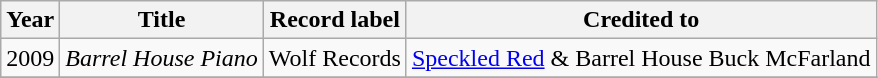<table class="wikitable sortable">
<tr>
<th>Year</th>
<th>Title</th>
<th>Record label</th>
<th>Credited to</th>
</tr>
<tr>
<td>2009</td>
<td><em>Barrel House Piano</em></td>
<td align="left">Wolf Records</td>
<td><a href='#'>Speckled Red</a> & Barrel House Buck McFarland</td>
</tr>
<tr>
</tr>
</table>
